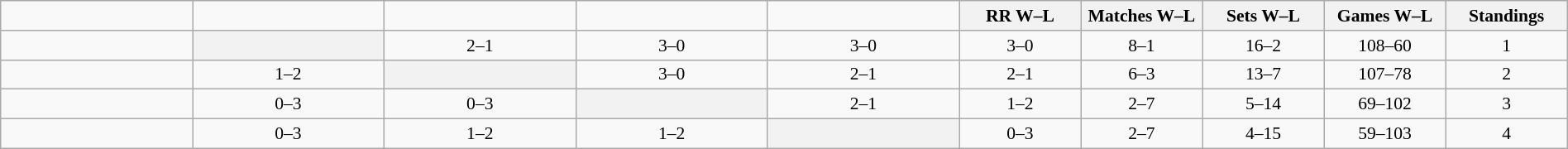<table class="wikitable" style="width: 100%; text-align:center; font-size:90%">
<tr>
<td width=130></td>
<td width=130></td>
<td width=130></td>
<td width=130></td>
<td width=130></td>
<th width=80>RR W–L</th>
<th width=80>Matches W–L</th>
<th width=80>Sets W–L</th>
<th width=80>Games W–L</th>
<th width=80>Standings</th>
</tr>
<tr>
<td style="text-align:left;"></td>
<th bgcolor="ededed"></th>
<td>2–1</td>
<td>3–0</td>
<td>3–0</td>
<td>3–0</td>
<td>8–1</td>
<td>16–2</td>
<td>108–60</td>
<td>1</td>
</tr>
<tr>
<td style="text-align:left;"></td>
<td>1–2</td>
<th bgcolor="ededed"></th>
<td>3–0</td>
<td>2–1</td>
<td>2–1</td>
<td>6–3</td>
<td>13–7</td>
<td>107–78</td>
<td>2</td>
</tr>
<tr>
<td style="text-align:left;"></td>
<td>0–3</td>
<td>0–3</td>
<th bgcolor="ededed"></th>
<td>2–1</td>
<td>1–2</td>
<td>2–7</td>
<td>5–14</td>
<td>69–102</td>
<td>3</td>
</tr>
<tr>
<td style="text-align:left;"></td>
<td>0–3</td>
<td>1–2</td>
<td>1–2</td>
<th bgcolor="ededed"></th>
<td>0–3</td>
<td>2–7</td>
<td>4–15</td>
<td>59–103</td>
<td>4</td>
</tr>
</table>
